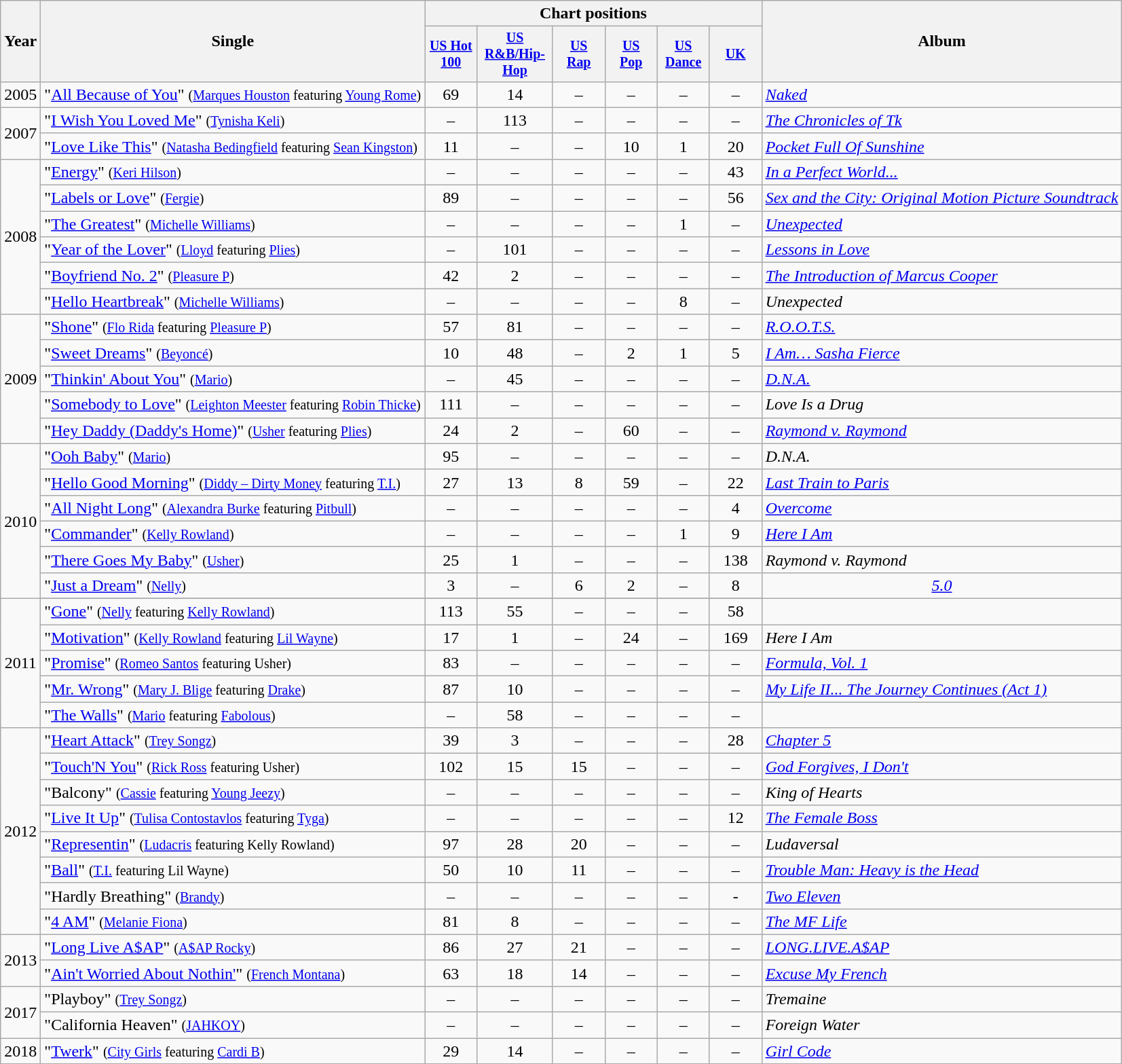<table class="wikitable" style="text-align:center;">
<tr>
<th rowspan="2">Year</th>
<th rowspan="2">Single</th>
<th colspan="6">Chart positions</th>
<th rowspan="2">Album</th>
</tr>
<tr style="font-size:smaller;">
<th style="width:45px;"><a href='#'>US Hot 100</a></th>
<th style="width:68px;"><a href='#'>US<br>R&B/Hip-Hop</a></th>
<th style="width:45px;"><a href='#'>US<br>Rap</a></th>
<th style="width:45px;"><a href='#'>US<br>Pop</a></th>
<th style="width:45px;"><a href='#'>US<br>Dance</a></th>
<th style="width:45px;"><a href='#'>UK</a></th>
</tr>
<tr>
<td>2005</td>
<td style="text-align:left;">"<a href='#'>All Because of You</a>" <small>(<a href='#'>Marques Houston</a> featuring <a href='#'>Young Rome</a>)</small></td>
<td>69</td>
<td>14</td>
<td>–</td>
<td>–</td>
<td>–</td>
<td>–</td>
<td style="text-align:left;"><em><a href='#'>Naked</a></em></td>
</tr>
<tr>
<td rowspan="2">2007</td>
<td style="text-align:left;">"<a href='#'>I Wish You Loved Me</a>" <small>(<a href='#'>Tynisha Keli</a>)</small></td>
<td>–</td>
<td>113</td>
<td>–</td>
<td>–</td>
<td>–</td>
<td>–</td>
<td style="text-align:left;"><em><a href='#'>The Chronicles of Tk</a></em></td>
</tr>
<tr>
<td style="text-align:left;">"<a href='#'>Love Like This</a>" <small>(<a href='#'>Natasha Bedingfield</a> featuring <a href='#'>Sean Kingston</a>)</small></td>
<td>11</td>
<td>–</td>
<td>–</td>
<td>10</td>
<td>1</td>
<td>20</td>
<td style="text-align:left;"><em><a href='#'>Pocket Full Of Sunshine</a></em></td>
</tr>
<tr>
<td rowspan="6">2008</td>
<td style="text-align:left;">"<a href='#'>Energy</a>" <small>(<a href='#'>Keri Hilson</a>)</small></td>
<td>–</td>
<td>–</td>
<td>–</td>
<td>–</td>
<td>–</td>
<td>43</td>
<td style="text-align:left;"><em><a href='#'>In a Perfect World...</a></em></td>
</tr>
<tr>
<td style="text-align:left;">"<a href='#'>Labels or Love</a>" <small>(<a href='#'>Fergie</a>)</small></td>
<td>89</td>
<td>–</td>
<td>–</td>
<td>–</td>
<td>–</td>
<td>56</td>
<td style="text-align:left;"><em><a href='#'>Sex and the City: Original Motion Picture Soundtrack</a></em></td>
</tr>
<tr>
<td style="text-align:left;">"<a href='#'>The Greatest</a>" <small>(<a href='#'>Michelle Williams</a>)</small></td>
<td>–</td>
<td>–</td>
<td>–</td>
<td>–</td>
<td>1</td>
<td>–</td>
<td style="text-align:left;"><em><a href='#'>Unexpected</a></em></td>
</tr>
<tr>
<td style="text-align:left;">"<a href='#'>Year of the Lover</a>" <small>(<a href='#'>Lloyd</a> featuring <a href='#'>Plies</a>)</small></td>
<td>–</td>
<td>101</td>
<td>–</td>
<td>–</td>
<td>–</td>
<td>–</td>
<td style="text-align:left;"><em><a href='#'>Lessons in Love</a></em></td>
</tr>
<tr>
<td style="text-align:left;">"<a href='#'>Boyfriend No. 2</a>" <small>(<a href='#'>Pleasure P</a>)</small></td>
<td>42</td>
<td>2</td>
<td>–</td>
<td>–</td>
<td>–</td>
<td>–</td>
<td style="text-align:left;"><em><a href='#'>The Introduction of Marcus Cooper</a></em></td>
</tr>
<tr>
<td style="text-align:left;">"<a href='#'>Hello Heartbreak</a>" <small>(<a href='#'>Michelle Williams</a>)</small></td>
<td>–</td>
<td>–</td>
<td>–</td>
<td>–</td>
<td>8</td>
<td>–</td>
<td style="text-align:left;"><em>Unexpected</em></td>
</tr>
<tr>
<td rowspan="5">2009</td>
<td style="text-align:left;">"<a href='#'>Shone</a>" <small>(<a href='#'>Flo Rida</a> featuring <a href='#'>Pleasure P</a>)</small></td>
<td>57</td>
<td>81</td>
<td>–</td>
<td>–</td>
<td>–</td>
<td>–</td>
<td style="text-align:left;"><em><a href='#'>R.O.O.T.S.</a></em></td>
</tr>
<tr>
<td style="text-align:left;">"<a href='#'>Sweet Dreams</a>" <small>(<a href='#'>Beyoncé</a>)</small></td>
<td>10</td>
<td>48</td>
<td>–</td>
<td>2</td>
<td>1</td>
<td>5</td>
<td style="text-align:left;"><em><a href='#'>I Am… Sasha Fierce</a></em></td>
</tr>
<tr>
<td style="text-align:left;">"<a href='#'>Thinkin' About You</a>" <small>(<a href='#'>Mario</a>)</small></td>
<td>–</td>
<td>45</td>
<td>–</td>
<td>–</td>
<td>–</td>
<td>–</td>
<td style="text-align:left;"><em><a href='#'>D.N.A.</a></em></td>
</tr>
<tr>
<td style="text-align:left;">"<a href='#'>Somebody to Love</a>" <small>(<a href='#'>Leighton Meester</a> featuring <a href='#'>Robin Thicke</a>)</small></td>
<td>111</td>
<td>–</td>
<td>–</td>
<td>–</td>
<td>–</td>
<td>–</td>
<td style="text-align:left;"><em>Love Is a Drug</em></td>
</tr>
<tr>
<td style="text-align:left;">"<a href='#'>Hey Daddy (Daddy's Home)</a>" <small>(<a href='#'>Usher</a> featuring <a href='#'>Plies</a>)</small></td>
<td>24</td>
<td>2</td>
<td>–</td>
<td>60</td>
<td>–</td>
<td>–</td>
<td style="text-align:left;"><em><a href='#'>Raymond v. Raymond</a></em></td>
</tr>
<tr>
<td rowspan="6">2010</td>
<td style="text-align:left;">"<a href='#'>Ooh Baby</a>" <small>(<a href='#'>Mario</a>)</small></td>
<td>95</td>
<td>–</td>
<td>–</td>
<td>–</td>
<td>–</td>
<td>–</td>
<td style="text-align:left;"><em>D.N.A.</em></td>
</tr>
<tr>
<td style="text-align:left;">"<a href='#'>Hello Good Morning</a>" <small>(<a href='#'>Diddy – Dirty Money</a> featuring <a href='#'>T.I.</a>)</small></td>
<td>27</td>
<td>13</td>
<td>8</td>
<td>59</td>
<td>–</td>
<td>22</td>
<td style="text-align:left;"><em><a href='#'>Last Train to Paris</a></em></td>
</tr>
<tr>
<td style="text-align:left;">"<a href='#'>All Night Long</a>" <small>(<a href='#'>Alexandra Burke</a> featuring <a href='#'>Pitbull</a>)</small></td>
<td>–</td>
<td>–</td>
<td>–</td>
<td>–</td>
<td>–</td>
<td>4</td>
<td style="text-align:left;"><em><a href='#'>Overcome</a></em></td>
</tr>
<tr>
<td style="text-align:left;">"<a href='#'>Commander</a>" <small>(<a href='#'>Kelly Rowland</a>)</small></td>
<td>–</td>
<td>–</td>
<td>–</td>
<td>–</td>
<td>1</td>
<td>9</td>
<td style="text-align:left;"><em><a href='#'>Here I Am</a></em></td>
</tr>
<tr>
<td style="text-align:left;">"<a href='#'>There Goes My Baby</a>" <small>(<a href='#'>Usher</a>)</small></td>
<td>25</td>
<td>1</td>
<td>–</td>
<td>–</td>
<td>–</td>
<td>138</td>
<td style="text-align:left;"><em>Raymond v. Raymond</em></td>
</tr>
<tr>
<td style="text-align:left;">"<a href='#'>Just a Dream</a>" <small>(<a href='#'>Nelly</a>)</small></td>
<td>3</td>
<td>–</td>
<td>6</td>
<td>2</td>
<td>–</td>
<td>8</td>
<td rowspan="2"><em><a href='#'>5.0</a></em></td>
</tr>
<tr>
<td rowspan="6">2011</td>
</tr>
<tr>
<td style="text-align:left;">"<a href='#'>Gone</a>" <small>(<a href='#'>Nelly</a> featuring <a href='#'>Kelly Rowland</a>)</small></td>
<td>113</td>
<td>55</td>
<td>–</td>
<td>–</td>
<td>–</td>
<td>58</td>
</tr>
<tr>
<td style="text-align:left;">"<a href='#'>Motivation</a>" <small>(<a href='#'>Kelly Rowland</a> featuring <a href='#'>Lil Wayne</a>)</small></td>
<td>17</td>
<td>1</td>
<td>–</td>
<td>24</td>
<td>–</td>
<td>169</td>
<td style="text-align:left;"><em>Here I Am</em></td>
</tr>
<tr>
<td style="text-align:left;">"<a href='#'>Promise</a>" <small>(<a href='#'>Romeo Santos</a> featuring Usher)</small></td>
<td>83</td>
<td>–</td>
<td>–</td>
<td>–</td>
<td>–</td>
<td>–</td>
<td style="text-align:left;"><em><a href='#'>Formula, Vol. 1</a></em></td>
</tr>
<tr>
<td style="text-align:left;">"<a href='#'>Mr. Wrong</a>" <small>(<a href='#'>Mary J. Blige</a> featuring <a href='#'>Drake</a>)</small></td>
<td>87</td>
<td>10</td>
<td>–</td>
<td>–</td>
<td>–</td>
<td>–</td>
<td style="text-align:left;"><em><a href='#'>My Life II... The Journey Continues (Act 1)</a></em></td>
</tr>
<tr>
<td style="text-align:left;">"<a href='#'>The Walls</a>" <small>(<a href='#'>Mario</a> featuring <a href='#'>Fabolous</a>)</small></td>
<td>–</td>
<td>58</td>
<td>–</td>
<td>–</td>
<td>–</td>
<td>–</td>
<td style="text-align:left;"></td>
</tr>
<tr>
<td rowspan="8">2012</td>
<td style="text-align:left;">"<a href='#'>Heart Attack</a>" <small>(<a href='#'>Trey Songz</a>)</small></td>
<td>39</td>
<td>3</td>
<td>–</td>
<td>–</td>
<td>–</td>
<td>28</td>
<td style="text-align:left;"><em><a href='#'>Chapter 5</a></em></td>
</tr>
<tr>
<td style="text-align:left;">"<a href='#'>Touch'N You</a>" <small>(<a href='#'>Rick Ross</a> featuring Usher)</small></td>
<td>102</td>
<td>15</td>
<td>15</td>
<td>–</td>
<td>–</td>
<td>–</td>
<td style="text-align:left;"><em><a href='#'>God Forgives, I Don't</a></em></td>
</tr>
<tr>
<td style="text-align:left;">"Balcony" <small>(<a href='#'>Cassie</a> featuring <a href='#'>Young Jeezy</a>)</small></td>
<td>–</td>
<td>–</td>
<td>–</td>
<td>–</td>
<td>–</td>
<td>–</td>
<td style="text-align:left;"><em>King of Hearts</em></td>
</tr>
<tr>
<td style="text-align:left;">"<a href='#'>Live It Up</a>" <small>(<a href='#'>Tulisa Contostavlos</a> featuring <a href='#'>Tyga</a>)</small></td>
<td>–</td>
<td>–</td>
<td>–</td>
<td>–</td>
<td>–</td>
<td>12</td>
<td style="text-align:left;"><em><a href='#'>The Female Boss</a></em></td>
</tr>
<tr>
<td style="text-align:left;">"<a href='#'>Representin</a>" <small>(<a href='#'>Ludacris</a> featuring Kelly Rowland)</small></td>
<td>97</td>
<td>28</td>
<td>20</td>
<td>–</td>
<td>–</td>
<td>–</td>
<td style="text-align:left;"><em>Ludaversal</em></td>
</tr>
<tr>
<td style="text-align:left;">"<a href='#'>Ball</a>" <small>(<a href='#'>T.I.</a> featuring Lil Wayne)</small></td>
<td>50</td>
<td>10</td>
<td>11</td>
<td>–</td>
<td>–</td>
<td>–</td>
<td style="text-align:left;"><em><a href='#'>Trouble Man: Heavy is the Head</a></em></td>
</tr>
<tr>
<td style="text-align:left;">"Hardly Breathing" <small>(<a href='#'>Brandy</a>)</small></td>
<td>–</td>
<td>–</td>
<td>–</td>
<td>–</td>
<td>–</td>
<td>-</td>
<td style="text-align:left;"><em><a href='#'>Two Eleven</a></em></td>
</tr>
<tr>
<td style="text-align:left;">"<a href='#'>4 AM</a>" <small>(<a href='#'>Melanie Fiona</a>)</small></td>
<td>81</td>
<td>8</td>
<td>–</td>
<td>–</td>
<td>–</td>
<td>–</td>
<td style="text-align:left;"><em><a href='#'>The MF Life</a></em></td>
</tr>
<tr>
<td rowspan="2">2013</td>
<td style="text-align:left;">"<a href='#'>Long Live A$AP</a>" <small>(<a href='#'>A$AP Rocky</a>)</small></td>
<td>86</td>
<td>27</td>
<td>21</td>
<td>–</td>
<td>–</td>
<td>–</td>
<td style="text-align:left;"><em><a href='#'>LONG.LIVE.A$AP</a></em></td>
</tr>
<tr>
<td style="text-align:left;">"<a href='#'>Ain't Worried About Nothin'</a>" <small>(<a href='#'>French Montana</a>)</small></td>
<td>63</td>
<td>18</td>
<td>14</td>
<td>–</td>
<td>–</td>
<td>–</td>
<td style="text-align:left;"><em><a href='#'>Excuse My French</a></em></td>
</tr>
<tr>
<td rowspan="2">2017</td>
<td style="text-align:left;">"Playboy" <small>(<a href='#'>Trey Songz</a>)</small></td>
<td>–</td>
<td>–</td>
<td>–</td>
<td>–</td>
<td>–</td>
<td>–</td>
<td style="text-align:left;"><em>Tremaine</em></td>
</tr>
<tr>
<td style="text-align:left;">"California Heaven" <small>(<a href='#'>JAHKOY</a>)</small></td>
<td>–</td>
<td>–</td>
<td>–</td>
<td>–</td>
<td>–</td>
<td>–</td>
<td style="text-align:left;"><em>Foreign Water</em></td>
</tr>
<tr>
<td rowspan="1">2018</td>
<td style="text-align:left;">"<a href='#'>Twerk</a>" <small>(<a href='#'>City Girls</a> featuring <a href='#'>Cardi B</a>)</small></td>
<td>29</td>
<td>14</td>
<td>–</td>
<td>–</td>
<td>–</td>
<td>–</td>
<td style="text-align:left;"><em><a href='#'>Girl Code</a></em></td>
</tr>
<tr>
</tr>
</table>
